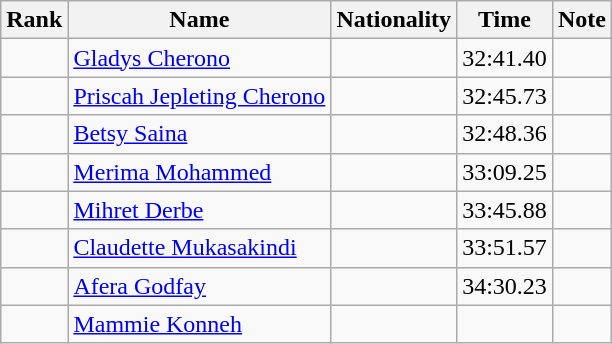<table class="wikitable sortable" style="text-align:center">
<tr>
<th>Rank</th>
<th>Name</th>
<th>Nationality</th>
<th>Time</th>
<th>Note</th>
</tr>
<tr>
<td></td>
<td align="left"><a href='#'>Gladys Cherono</a></td>
<td align=left></td>
<td>32:41.40</td>
<td></td>
</tr>
<tr>
<td></td>
<td align="left"><a href='#'>Priscah Jepleting Cherono</a></td>
<td align=left></td>
<td>32:45.73</td>
<td></td>
</tr>
<tr>
<td></td>
<td align="left"><a href='#'>Betsy Saina</a></td>
<td align=left></td>
<td>32:48.36</td>
<td></td>
</tr>
<tr>
<td></td>
<td align="left"><a href='#'>Merima Mohammed</a></td>
<td align=left></td>
<td>33:09.25</td>
<td></td>
</tr>
<tr>
<td></td>
<td align="left"><a href='#'>Mihret Derbe</a></td>
<td align=left></td>
<td>33:45.88</td>
<td></td>
</tr>
<tr>
<td></td>
<td align="left"><a href='#'>Claudette Mukasakindi</a></td>
<td align=left></td>
<td>33:51.57</td>
<td></td>
</tr>
<tr>
<td></td>
<td align="left"><a href='#'>Afera Godfay</a></td>
<td align=left></td>
<td>34:30.23</td>
<td></td>
</tr>
<tr>
<td></td>
<td align="left"><a href='#'>Mammie Konneh</a></td>
<td align=left></td>
<td></td>
<td></td>
</tr>
</table>
